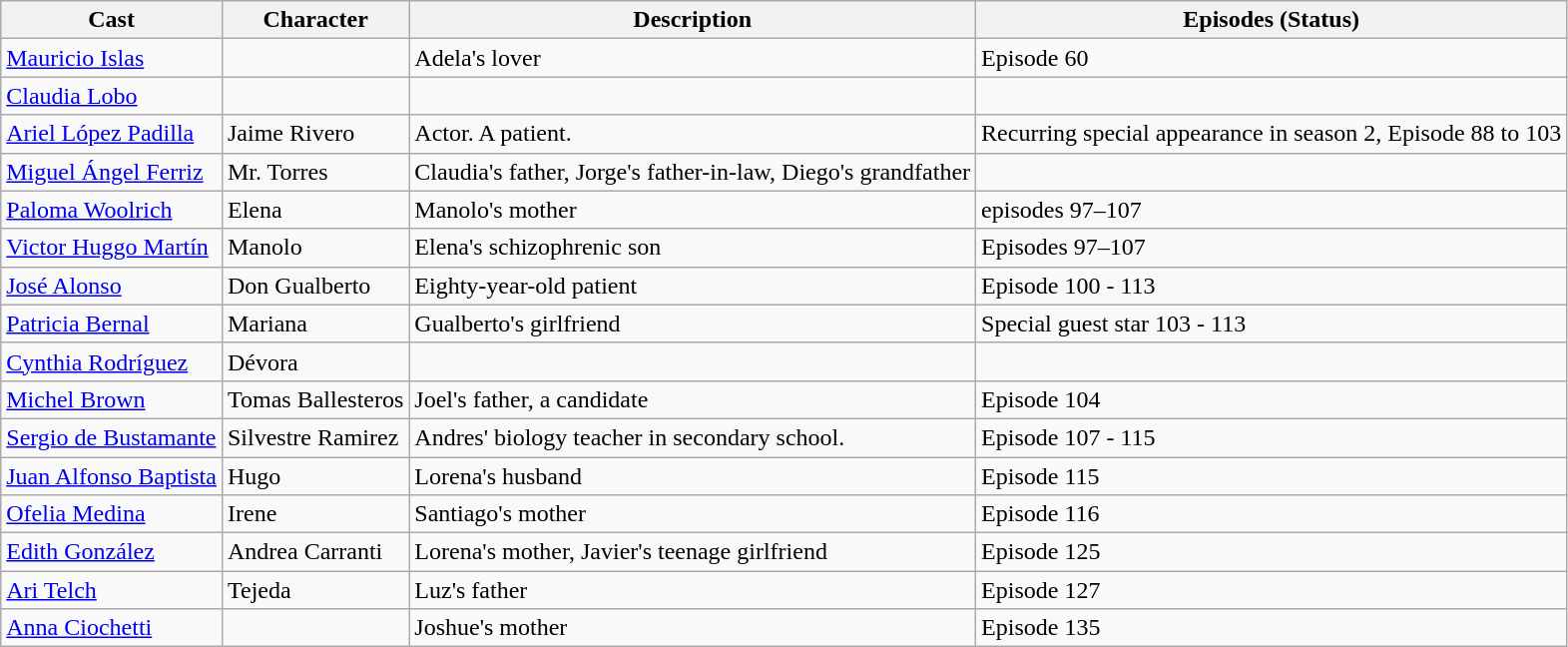<table class="wikitable">
<tr>
<th>Cast</th>
<th>Character</th>
<th>Description</th>
<th>Episodes (Status)</th>
</tr>
<tr>
<td><a href='#'>Mauricio Islas</a></td>
<td></td>
<td>Adela's lover</td>
<td>Episode 60</td>
</tr>
<tr>
<td><a href='#'>Claudia Lobo</a></td>
<td></td>
<td></td>
<td></td>
</tr>
<tr>
<td><a href='#'>Ariel López Padilla</a></td>
<td>Jaime Rivero</td>
<td>Actor. A patient.</td>
<td>Recurring special appearance in season 2, Episode 88 to 103</td>
</tr>
<tr>
<td><a href='#'>Miguel Ángel Ferriz</a></td>
<td>Mr. Torres</td>
<td>Claudia's father, Jorge's father-in-law, Diego's grandfather</td>
<td></td>
</tr>
<tr>
<td><a href='#'>Paloma Woolrich</a></td>
<td>Elena</td>
<td>Manolo's mother</td>
<td>episodes 97–107</td>
</tr>
<tr>
<td><a href='#'>Victor Huggo Martín</a></td>
<td>Manolo</td>
<td>Elena's schizophrenic son</td>
<td>Episodes 97–107</td>
</tr>
<tr>
<td><a href='#'>José Alonso</a></td>
<td>Don Gualberto</td>
<td>Eighty-year-old patient</td>
<td>Episode 100 - 113</td>
</tr>
<tr>
<td><a href='#'>Patricia Bernal</a></td>
<td>Mariana</td>
<td>Gualberto's girlfriend</td>
<td>Special guest star 103 - 113</td>
</tr>
<tr>
<td><a href='#'>Cynthia Rodríguez</a></td>
<td>Dévora</td>
<td></td>
<td></td>
</tr>
<tr>
<td><a href='#'>Michel Brown</a></td>
<td>Tomas Ballesteros</td>
<td>Joel's father, a candidate</td>
<td>Episode 104</td>
</tr>
<tr>
<td><a href='#'>Sergio de Bustamante</a></td>
<td>Silvestre Ramirez</td>
<td>Andres' biology teacher in secondary school.</td>
<td>Episode 107 - 115</td>
</tr>
<tr>
<td><a href='#'>Juan Alfonso Baptista</a></td>
<td>Hugo</td>
<td>Lorena's husband</td>
<td>Episode 115</td>
</tr>
<tr>
<td><a href='#'>Ofelia Medina</a></td>
<td>Irene</td>
<td>Santiago's mother</td>
<td>Episode 116</td>
</tr>
<tr>
<td><a href='#'>Edith González</a></td>
<td>Andrea Carranti</td>
<td>Lorena's mother, Javier's teenage girlfriend</td>
<td>Episode 125</td>
</tr>
<tr>
<td><a href='#'>Ari Telch</a></td>
<td>Tejeda</td>
<td>Luz's father</td>
<td>Episode 127</td>
</tr>
<tr>
<td><a href='#'>Anna Ciochetti</a></td>
<td></td>
<td>Joshue's mother</td>
<td>Episode 135</td>
</tr>
</table>
